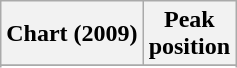<table class="wikitable sortable plainrowheaders">
<tr>
<th>Chart (2009)</th>
<th>Peak<br>position</th>
</tr>
<tr>
</tr>
<tr>
</tr>
<tr>
</tr>
</table>
